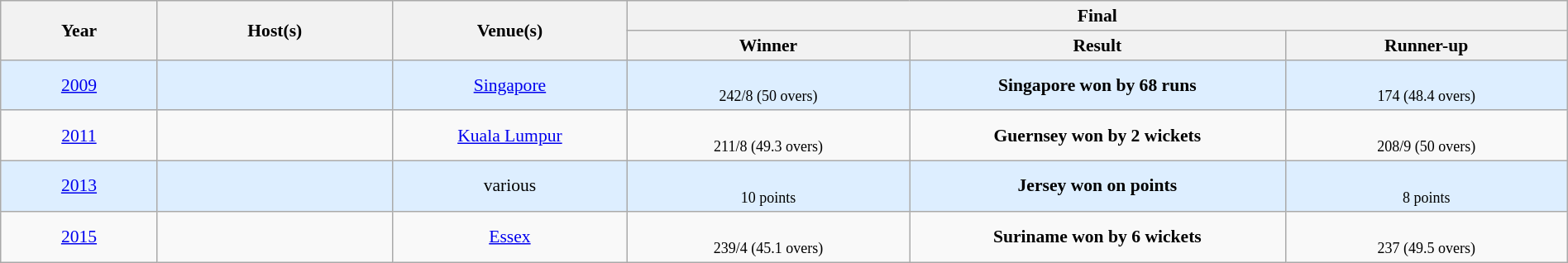<table class="wikitable" style="font-size:90%; width: 100%; text-align: center;">
<tr>
<th rowspan=2 width=10%>Year</th>
<th rowspan=2 width=15%>Host(s)</th>
<th rowspan=2 width=15%>Venue(s)</th>
<th colspan=3>Final</th>
</tr>
<tr>
<th width=18%>Winner</th>
<th width=24%>Result</th>
<th width=18%>Runner-up</th>
</tr>
<tr style="background:#ddeeff">
<td><a href='#'>2009</a></td>
<td></td>
<td><a href='#'>Singapore</a></td>
<td><br><small>242/8 (50 overs)</small></td>
<td><strong>Singapore won by 68 runs</strong><br></td>
<td><br><small>174 (48.4 overs)</small></td>
</tr>
<tr>
<td><a href='#'>2011</a></td>
<td></td>
<td><a href='#'>Kuala Lumpur</a></td>
<td><br><small>211/8 (49.3 overs)</small></td>
<td><strong>Guernsey won by 2 wickets</strong><br></td>
<td><br><small>208/9 (50 overs)</small></td>
</tr>
<tr style="background:#ddeeff">
<td><a href='#'>2013</a></td>
<td></td>
<td>various</td>
<td><br><small>10 points</small></td>
<td><strong>Jersey won on points</strong><br></td>
<td><br><small>8 points</small></td>
</tr>
<tr>
<td><a href='#'>2015</a></td>
<td></td>
<td><a href='#'>Essex</a></td>
<td><br><small>239/4 (45.1 overs)</small></td>
<td><strong>Suriname won by 6 wickets</strong><br></td>
<td><br><small>237 (49.5 overs)</small></td>
</tr>
</table>
